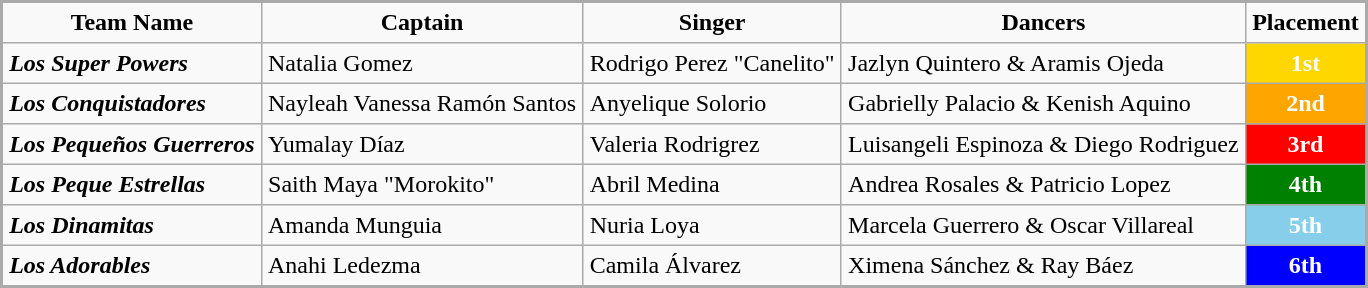<table border="2" cellpadding="4" cellspacing="0" style="margin:1em auto; background: #f9f9f9; border: 2px #aaa solid; border-collapse: collapse; font-size: 100%;">
<tr>
<th>Team Name</th>
<th>Captain</th>
<th>Singer</th>
<th>Dancers</th>
<th>Placement</th>
</tr>
<tr>
<td><strong><em>Los Super Powers</em></strong><br></td>
<td>Natalia Gomez</td>
<td>Rodrigo Perez "Canelito"</td>
<td>Jazlyn Quintero & Aramis Ojeda</td>
<td rowspan="1" style="background:gold;color:White;text-align:center;"><strong>1st</strong></td>
</tr>
<tr>
<td><strong><em>Los Conquistadores</em></strong><br></td>
<td>Nayleah Vanessa Ramón Santos</td>
<td>Anyelique Solorio</td>
<td>Gabrielly Palacio & Kenish Aquino</td>
<td rowspan="1" style="background:Orange;color:White;text-align:center;"><strong>2nd</strong></td>
</tr>
<tr>
<td><strong><em>Los Pequeños Guerreros</em></strong><br></td>
<td>Yumalay Díaz</td>
<td>Valeria Rodrigrez</td>
<td>Luisangeli Espinoza & Diego Rodriguez</td>
<td rowspan="1" style="background:Red;color:White;text-align:center;"><strong>3rd</strong></td>
</tr>
<tr>
<td><strong><em>Los Peque Estrellas</em></strong><br></td>
<td>Saith Maya "Morokito"</td>
<td>Abril Medina</td>
<td>Andrea Rosales & Patricio Lopez</td>
<td rowspan="1" style="background:Green;color:White;text-align:center;"><strong>4th</strong></td>
</tr>
<tr>
<td><strong><em>Los Dinamitas</em></strong><br></td>
<td>Amanda Munguia</td>
<td>Nuria Loya</td>
<td>Marcela Guerrero & Oscar Villareal</td>
<td rowspan="1" style="background:skyblue;color:White;text-align:center;"><strong>5th</strong></td>
</tr>
<tr>
<td><strong><em>Los Adorables</em></strong><br></td>
<td>Anahi Ledezma</td>
<td>Camila Álvarez</td>
<td>Ximena Sánchez & Ray Báez</td>
<td rowspan="1" style="background:Blue;color:White;text-align:center;"><strong>6th</strong></td>
</tr>
<tr>
</tr>
</table>
